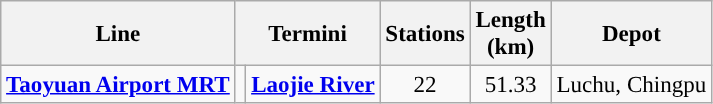<table class=wikitable style="cell-padding:1.5; font-size:96%; text-align:center;">
<tr>
<th>Line</th>
<th colspan=2>Termini<br></th>
<th>Stations</th>
<th>Length<br>(km)</th>
<th>Depot</th>
</tr>
<tr>
<td align="center"><a href='#'><span><strong> Taoyuan Airport MRT</strong></span></a><br></td>
<td align=center><strong></strong><br></td>
<td align=center><strong><a href='#'>Laojie River</a></strong><br></td>
<td>22</td>
<td>51.33</td>
<td>Luchu, Chingpu</td>
</tr>
</table>
